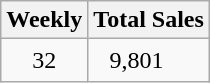<table class="wikitable">
<tr>
<th>Weekly</th>
<th>Total Sales</th>
</tr>
<tr align="center">
<td>32</td>
<td>9,801　</td>
</tr>
</table>
